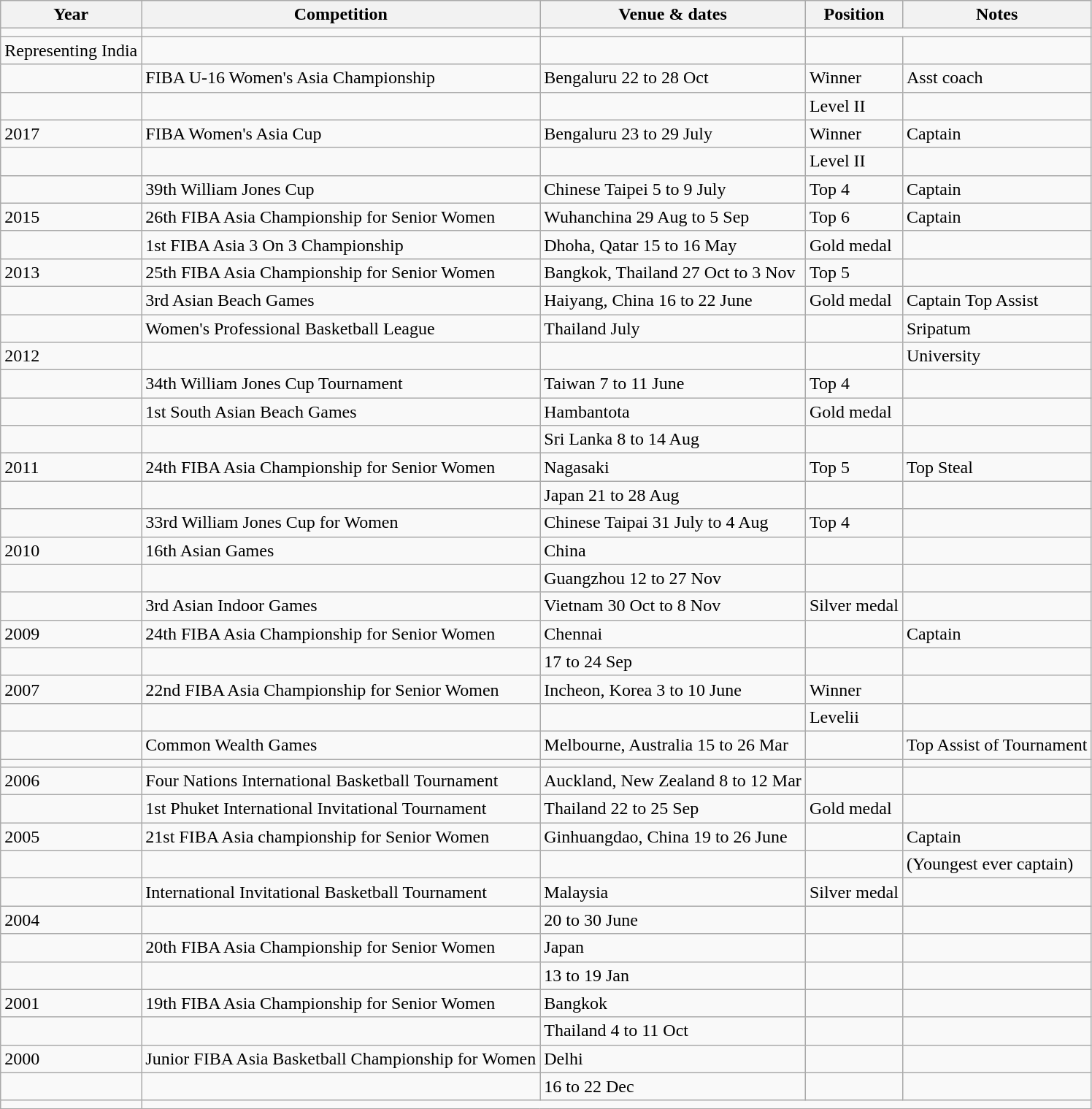<table class="wikitable">
<tr>
<th>Year</th>
<th>Competition</th>
<th>Venue & dates</th>
<th>Position</th>
<th>Notes</th>
</tr>
<tr>
<td></td>
<td></td>
<td></td>
</tr>
<tr>
<td>Representing India</td>
<td></td>
<td></td>
<td></td>
<td></td>
</tr>
<tr>
<td></td>
<td>FIBA U-16 Women's Asia Championship</td>
<td>Bengaluru 22 to 28 Oct</td>
<td>Winner</td>
<td>Asst coach</td>
</tr>
<tr>
<td></td>
<td></td>
<td></td>
<td>Level II</td>
<td></td>
</tr>
<tr>
<td>2017</td>
<td>FIBA Women's Asia Cup</td>
<td>Bengaluru 23 to 29 July</td>
<td>Winner</td>
<td>Captain</td>
</tr>
<tr>
<td></td>
<td></td>
<td></td>
<td>Level II</td>
<td></td>
</tr>
<tr>
<td></td>
<td>39th William Jones Cup</td>
<td>Chinese Taipei 5 to 9 July</td>
<td>Top 4</td>
<td>Captain</td>
</tr>
<tr>
<td>2015</td>
<td>26th FIBA Asia Championship for Senior Women</td>
<td>Wuhanchina 29 Aug to 5 Sep</td>
<td>Top 6</td>
<td>Captain</td>
</tr>
<tr>
<td></td>
<td>1st FIBA Asia 3 On 3 Championship</td>
<td>Dhoha, Qatar 15 to 16 May</td>
<td>Gold medal</td>
<td></td>
</tr>
<tr>
<td>2013</td>
<td>25th FIBA Asia Championship for Senior Women</td>
<td>Bangkok, Thailand 27 Oct to 3 Nov</td>
<td>Top 5</td>
<td></td>
</tr>
<tr>
<td></td>
<td>3rd Asian Beach Games</td>
<td>Haiyang, China 16 to 22 June</td>
<td>Gold medal</td>
<td>Captain Top Assist</td>
</tr>
<tr>
<td></td>
<td>Women's Professional Basketball League</td>
<td>Thailand July</td>
<td></td>
<td>Sripatum</td>
</tr>
<tr>
<td>2012</td>
<td></td>
<td></td>
<td></td>
<td>University</td>
</tr>
<tr>
<td></td>
<td>34th William Jones Cup Tournament</td>
<td>Taiwan 7 to 11 June</td>
<td>Top 4</td>
<td></td>
</tr>
<tr>
<td></td>
<td>1st South Asian Beach Games</td>
<td>Hambantota</td>
<td>Gold medal</td>
<td></td>
</tr>
<tr>
<td></td>
<td></td>
<td>Sri Lanka 8 to 14 Aug</td>
<td></td>
<td></td>
</tr>
<tr>
<td>2011</td>
<td>24th FIBA Asia Championship for Senior Women</td>
<td>Nagasaki</td>
<td>Top 5</td>
<td>Top Steal</td>
</tr>
<tr>
<td></td>
<td></td>
<td>Japan 21 to 28 Aug</td>
<td></td>
<td></td>
</tr>
<tr>
<td></td>
<td>33rd William Jones Cup for Women</td>
<td>Chinese Taipai 31 July to 4 Aug</td>
<td>Top 4</td>
<td></td>
</tr>
<tr>
<td>2010</td>
<td>16th Asian Games</td>
<td>China</td>
<td></td>
<td></td>
</tr>
<tr>
<td></td>
<td></td>
<td>Guangzhou 12 to 27 Nov</td>
<td></td>
<td></td>
</tr>
<tr>
<td></td>
<td>3rd Asian Indoor Games</td>
<td>Vietnam 30 Oct to 8 Nov</td>
<td>Silver medal</td>
<td></td>
</tr>
<tr>
<td>2009</td>
<td>24th FIBA Asia Championship for Senior Women</td>
<td>Chennai</td>
<td></td>
<td>Captain</td>
</tr>
<tr>
<td></td>
<td></td>
<td>17 to 24 Sep</td>
<td></td>
<td></td>
</tr>
<tr>
<td>2007</td>
<td>22nd FIBA Asia Championship for Senior Women</td>
<td>Incheon, Korea 3 to 10 June</td>
<td>Winner</td>
<td></td>
</tr>
<tr>
<td></td>
<td></td>
<td></td>
<td>Levelii</td>
<td></td>
</tr>
<tr>
<td></td>
<td>Common Wealth Games</td>
<td>Melbourne, Australia 15 to 26 Mar</td>
<td></td>
<td>Top Assist of Tournament</td>
</tr>
<tr>
<td></td>
<td></td>
<td></td>
<td></td>
<td></td>
</tr>
<tr>
<td>2006</td>
<td>Four Nations International Basketball Tournament</td>
<td>Auckland, New Zealand 8 to 12 Mar</td>
<td></td>
<td></td>
</tr>
<tr>
<td></td>
<td>1st Phuket International Invitational Tournament</td>
<td>Thailand 22 to 25 Sep</td>
<td>Gold medal</td>
<td></td>
</tr>
<tr>
<td>2005</td>
<td>21st FIBA Asia championship for Senior Women</td>
<td>Ginhuangdao, China 19 to 26 June</td>
<td></td>
<td>Captain</td>
</tr>
<tr>
<td></td>
<td></td>
<td></td>
<td></td>
<td>(Youngest ever captain)</td>
</tr>
<tr>
<td></td>
<td>International Invitational Basketball Tournament</td>
<td>Malaysia</td>
<td>Silver medal</td>
<td></td>
</tr>
<tr>
<td>2004</td>
<td></td>
<td>20 to 30 June</td>
<td></td>
<td></td>
</tr>
<tr>
<td></td>
<td>20th FIBA Asia Championship for Senior Women</td>
<td>Japan</td>
<td></td>
<td></td>
</tr>
<tr>
<td></td>
<td></td>
<td>13 to 19 Jan</td>
<td></td>
<td></td>
</tr>
<tr>
<td>2001</td>
<td>19th FIBA Asia Championship for Senior Women</td>
<td>Bangkok</td>
<td></td>
<td></td>
</tr>
<tr>
<td></td>
<td></td>
<td>Thailand 4 to 11 Oct</td>
<td></td>
<td></td>
</tr>
<tr>
<td>2000</td>
<td>Junior FIBA Asia Basketball Championship for Women</td>
<td>Delhi</td>
<td></td>
<td></td>
</tr>
<tr>
<td></td>
<td></td>
<td>16 to 22 Dec</td>
<td></td>
<td></td>
</tr>
<tr>
<td></td>
</tr>
</table>
